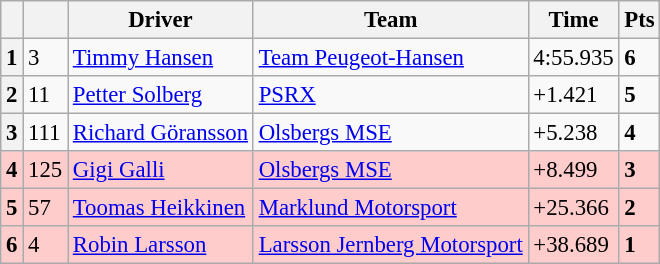<table class=wikitable style="font-size:95%">
<tr>
<th></th>
<th></th>
<th>Driver</th>
<th>Team</th>
<th>Time</th>
<th>Pts</th>
</tr>
<tr>
<th>1</th>
<td>3</td>
<td> <a href='#'>Timmy Hansen</a></td>
<td><a href='#'>Team Peugeot-Hansen</a></td>
<td>4:55.935</td>
<td><strong>6</strong></td>
</tr>
<tr>
<th>2</th>
<td>11</td>
<td> <a href='#'>Petter Solberg</a></td>
<td><a href='#'>PSRX</a></td>
<td>+1.421</td>
<td><strong>5</strong></td>
</tr>
<tr>
<th>3</th>
<td>111</td>
<td> <a href='#'>Richard Göransson</a></td>
<td><a href='#'>Olsbergs MSE</a></td>
<td>+5.238</td>
<td><strong>4</strong></td>
</tr>
<tr>
<th style="background:#ffcccc;">4</th>
<td style="background:#ffcccc;">125</td>
<td style="background:#ffcccc;"> <a href='#'>Gigi Galli</a></td>
<td style="background:#ffcccc;"><a href='#'>Olsbergs MSE</a></td>
<td style="background:#ffcccc;">+8.499</td>
<td style="background:#ffcccc;"><strong>3</strong></td>
</tr>
<tr>
<th style="background:#ffcccc;">5</th>
<td style="background:#ffcccc;">57</td>
<td style="background:#ffcccc;"> <a href='#'>Toomas Heikkinen</a></td>
<td style="background:#ffcccc;"><a href='#'>Marklund Motorsport</a></td>
<td style="background:#ffcccc;">+25.366</td>
<td style="background:#ffcccc;"><strong>2</strong></td>
</tr>
<tr>
<th style="background:#ffcccc;">6</th>
<td style="background:#ffcccc;">4</td>
<td style="background:#ffcccc;"> <a href='#'>Robin Larsson</a></td>
<td style="background:#ffcccc;"><a href='#'>Larsson Jernberg Motorsport</a></td>
<td style="background:#ffcccc;">+38.689</td>
<td style="background:#ffcccc;"><strong>1</strong></td>
</tr>
</table>
